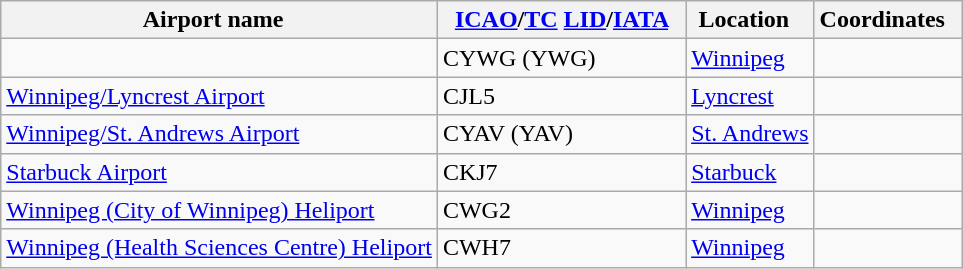<table class="wikitable sortable" style="width:auto;">
<tr>
<th width="*">Airport name  </th>
<th width="*">  <a href='#'>ICAO</a>/<a href='#'>TC</a> <a href='#'>LID</a>/<a href='#'>IATA</a>  </th>
<th width="*">Location  </th>
<th width="*">Coordinates  </th>
</tr>
<tr>
<td></td>
<td>CYWG (YWG)</td>
<td><a href='#'>Winnipeg</a></td>
<td></td>
</tr>
<tr>
<td><a href='#'>Winnipeg/Lyncrest Airport</a></td>
<td>CJL5</td>
<td><a href='#'>Lyncrest</a></td>
<td></td>
</tr>
<tr>
<td><a href='#'>Winnipeg/St. Andrews Airport</a></td>
<td>CYAV (YAV)</td>
<td><a href='#'>St. Andrews</a></td>
<td></td>
</tr>
<tr>
<td><a href='#'>Starbuck Airport</a></td>
<td>CKJ7</td>
<td><a href='#'>Starbuck</a></td>
<td></td>
</tr>
<tr>
<td><a href='#'>Winnipeg (City of Winnipeg) Heliport</a></td>
<td>CWG2</td>
<td><a href='#'>Winnipeg</a></td>
<td></td>
</tr>
<tr>
<td><a href='#'>Winnipeg (Health Sciences Centre) Heliport</a></td>
<td>CWH7</td>
<td><a href='#'>Winnipeg</a></td>
<td></td>
</tr>
</table>
